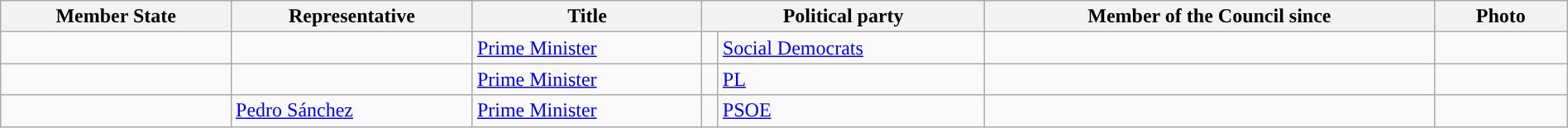<table class="wikitable sortable" width=100% style="border-collapse:collapse; border:#555">
<tr>
<th>Member State</th>
<th>Representative</th>
<th>Title</th>
<th colspan=2>Political party</th>
<th>Member of the Council since</th>
<th class="unsortable" style="width:100px;">Photo</th>
</tr>
<tr>
<td></td>
<td></td>
<td> <a href='#'>Prime Minister</a></td>
<td style="background-color:"></td>
<td><a href='#'>Social Democrats</a></td>
<td></td>
<td></td>
</tr>
<tr>
<td></td>
<td></td>
<td> <a href='#'>Prime Minister</a></td>
<td style="background-color:"></td>
<td><a href='#'>PL</a></td>
<td></td>
<td></td>
</tr>
<tr>
<td></td>
<td><a href='#'>Pedro Sánchez</a></td>
<td> <a href='#'>Prime Minister</a></td>
<td style="background-color:"></td>
<td><a href='#'>PSOE</a></td>
<td></td>
<td></td>
</tr>
</table>
